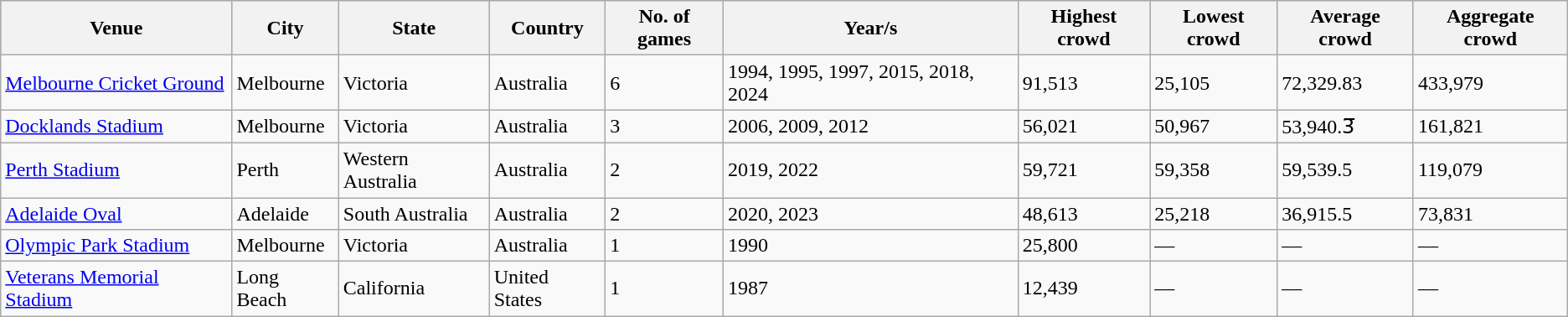<table class="wikitable">
<tr style="background:#bdb76b;">
<th>Venue</th>
<th>City</th>
<th>State</th>
<th>Country</th>
<th>No. of games</th>
<th>Year/s</th>
<th>Highest crowd</th>
<th>Lowest crowd</th>
<th>Average crowd</th>
<th>Aggregate crowd</th>
</tr>
<tr>
<td><a href='#'>Melbourne Cricket Ground</a></td>
<td>Melbourne</td>
<td> Victoria</td>
<td>Australia</td>
<td>6</td>
<td>1994, 1995, 1997, 2015, 2018, 2024</td>
<td>91,513</td>
<td>25,105</td>
<td>72,329.83</td>
<td>433,979</td>
</tr>
<tr>
<td><a href='#'>Docklands Stadium</a></td>
<td>Melbourne</td>
<td> Victoria</td>
<td>Australia</td>
<td>3</td>
<td>2006, 2009, 2012</td>
<td>56,021</td>
<td>50,967</td>
<td>53,940.3̅</td>
<td>161,821</td>
</tr>
<tr>
<td><a href='#'>Perth Stadium</a></td>
<td>Perth</td>
<td> Western Australia</td>
<td>Australia</td>
<td>2</td>
<td>2019, 2022</td>
<td>59,721</td>
<td>59,358</td>
<td>59,539.5</td>
<td>119,079</td>
</tr>
<tr>
<td><a href='#'>Adelaide Oval</a></td>
<td>Adelaide</td>
<td> South Australia</td>
<td>Australia</td>
<td>2</td>
<td>2020, 2023</td>
<td>48,613</td>
<td>25,218</td>
<td>36,915.5</td>
<td>73,831</td>
</tr>
<tr>
<td><a href='#'>Olympic Park Stadium</a></td>
<td>Melbourne</td>
<td> Victoria</td>
<td>Australia</td>
<td>1</td>
<td>1990</td>
<td>25,800</td>
<td>—</td>
<td>—</td>
<td>—</td>
</tr>
<tr>
<td><a href='#'>Veterans Memorial Stadium</a></td>
<td>Long Beach</td>
<td> California</td>
<td>United States</td>
<td>1</td>
<td>1987</td>
<td>12,439</td>
<td>—</td>
<td>—</td>
<td>—</td>
</tr>
</table>
